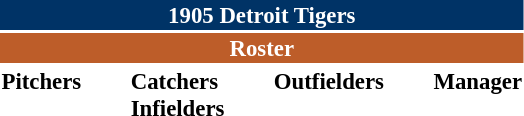<table class="toccolours" style="font-size: 95%;">
<tr>
<th colspan="10" style="background-color: #003366; color: white; text-align: center;">1905 Detroit Tigers</th>
</tr>
<tr>
<td colspan="10" style="background-color: #bd5d29; color: white; text-align: center;"><strong>Roster</strong></td>
</tr>
<tr>
<td valign="top"><strong>Pitchers</strong><br>











</td>
<td width="25px"></td>
<td valign="top"><strong>Catchers</strong><br>





<strong>Infielders</strong>




</td>
<td width="25px"></td>
<td valign="top"><strong>Outfielders</strong><br>




</td>
<td width="25px"></td>
<td valign="top"><strong>Manager</strong><br></td>
</tr>
</table>
